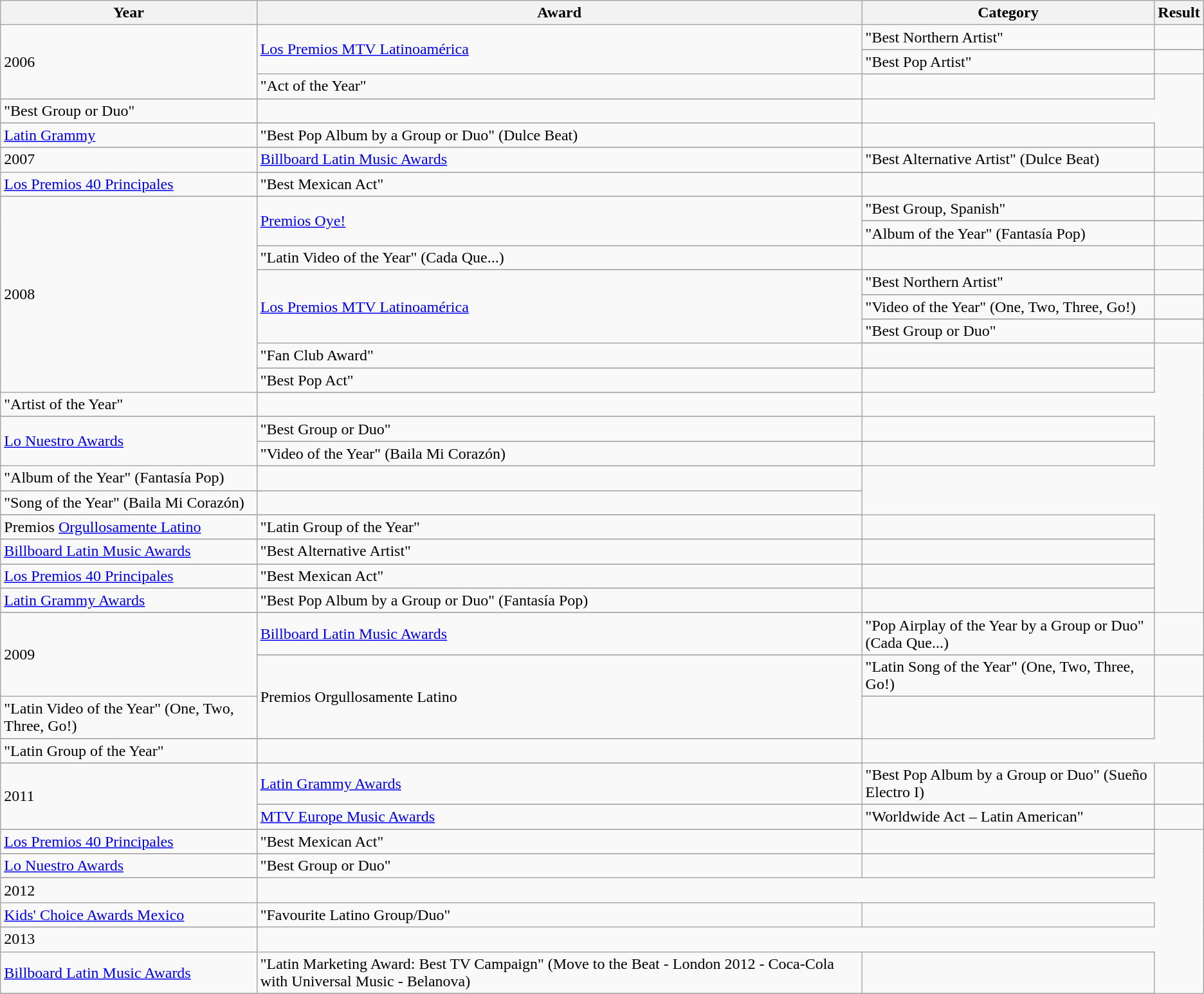<table class="wikitable">
<tr>
<th align="center">Year</th>
<th align="center">Award</th>
<th align="center">Category</th>
<th align="center">Result</th>
</tr>
<tr>
<td rowspan="5">2006</td>
<td rowspan="4"><a href='#'>Los Premios MTV Latinoamérica</a></td>
<td>"Best Northern Artist"</td>
<td></td>
</tr>
<tr>
</tr>
<tr>
<td>"Best Pop Artist"</td>
<td></td>
</tr>
<tr>
</tr>
<tr>
<td>"Act of the Year"</td>
<td></td>
</tr>
<tr>
</tr>
<tr>
<td>"Best Group or Duo"</td>
<td></td>
</tr>
<tr>
</tr>
<tr>
<td rowspan="1"><a href='#'>Latin Grammy</a></td>
<td>"Best Pop Album by a Group or Duo" (Dulce Beat)</td>
<td></td>
</tr>
<tr>
</tr>
<tr>
<td rowspan="2">2007</td>
<td rowspan="1"><a href='#'>Billboard Latin Music Awards</a></td>
<td>"Best Alternative Artist" (Dulce Beat)</td>
<td></td>
</tr>
<tr>
</tr>
<tr>
<td><a href='#'>Los Premios 40 Principales</a></td>
<td>"Best Mexican Act"</td>
<td></td>
</tr>
<tr>
</tr>
<tr>
<td rowspan="18">2008</td>
</tr>
<tr>
</tr>
<tr>
<td rowspan="3"><a href='#'>Premios Oye!</a></td>
<td>"Best Group, Spanish"</td>
<td></td>
</tr>
<tr>
</tr>
<tr>
<td>"Album of the Year" (Fantasía Pop)</td>
<td></td>
</tr>
<tr>
</tr>
<tr>
<td>"Latin Video of the Year" (Cada Que...)</td>
<td></td>
</tr>
<tr>
</tr>
<tr>
<td rowspan="6"><a href='#'>Los Premios MTV Latinoamérica</a></td>
<td>"Best Northern Artist"</td>
<td></td>
</tr>
<tr>
</tr>
<tr>
<td>"Video of the Year" (One, Two, Three, Go!)</td>
<td></td>
</tr>
<tr>
</tr>
<tr>
<td>"Best Group or Duo"</td>
<td></td>
</tr>
<tr>
</tr>
<tr>
<td>"Fan Club Award"</td>
<td></td>
</tr>
<tr>
</tr>
<tr>
<td>"Best Pop Act"</td>
<td></td>
</tr>
<tr>
</tr>
<tr>
<td>"Artist of the Year"</td>
<td></td>
</tr>
<tr>
</tr>
<tr>
<td rowspan="4"><a href='#'>Lo Nuestro Awards</a></td>
<td>"Best Group or Duo"</td>
<td></td>
</tr>
<tr>
</tr>
<tr>
<td>"Video of the Year" (Baila Mi Corazón)</td>
<td></td>
</tr>
<tr>
</tr>
<tr>
<td>"Album of the Year" (Fantasía Pop)</td>
<td></td>
</tr>
<tr>
</tr>
<tr>
<td>"Song of the Year" (Baila Mi Corazón)</td>
<td></td>
</tr>
<tr>
</tr>
<tr>
<td rowspan="1">Premios <a href='#'>Orgullosamente Latino</a></td>
<td>"Latin Group of the Year"</td>
<td></td>
</tr>
<tr>
</tr>
<tr>
<td rowspan="1"><a href='#'>Billboard Latin Music Awards</a></td>
<td>"Best Alternative Artist"</td>
<td></td>
</tr>
<tr>
</tr>
<tr>
<td rowspan="1"><a href='#'>Los Premios 40 Principales</a></td>
<td>"Best Mexican Act"</td>
<td></td>
</tr>
<tr>
</tr>
<tr>
<td rowspan="1"><a href='#'>Latin Grammy Awards</a></td>
<td>"Best Pop Album by a Group or Duo" (Fantasía Pop)</td>
<td></td>
</tr>
<tr>
</tr>
<tr>
<td rowspan="4">2009</td>
<td rowspan="1"><a href='#'>Billboard Latin Music Awards</a></td>
<td>"Pop Airplay of the Year by a Group or Duo" (Cada Que...)</td>
<td></td>
</tr>
<tr>
</tr>
<tr>
<td rowspan="3">Premios Orgullosamente Latino</td>
<td>"Latin Song of the Year" (One, Two, Three, Go!)</td>
<td></td>
</tr>
<tr>
</tr>
<tr>
<td>"Latin Video of the Year" (One, Two, Three, Go!)</td>
<td></td>
</tr>
<tr>
</tr>
<tr>
<td>"Latin Group of the Year"</td>
<td></td>
</tr>
<tr>
</tr>
<tr>
<td rowspan="5">2011</td>
</tr>
<tr>
</tr>
<tr>
<td rowspan="1"><a href='#'>Latin Grammy Awards</a></td>
<td>"Best Pop Album by a Group or Duo" (Sueño Electro I)</td>
<td></td>
</tr>
<tr>
</tr>
<tr>
<td rowspan="1"><a href='#'>MTV Europe Music Awards</a></td>
<td>"Worldwide Act – Latin American"</td>
<td></td>
</tr>
<tr>
</tr>
<tr>
<td rowspan="1"><a href='#'>Los Premios 40 Principales</a></td>
<td>"Best Mexican Act"</td>
<td></td>
</tr>
<tr>
</tr>
<tr>
<td rowspan="1"><a href='#'>Lo Nuestro Awards</a></td>
<td>"Best Group or Duo"</td>
<td></td>
</tr>
<tr>
</tr>
<tr>
<td rowspan="2">2012</td>
</tr>
<tr>
</tr>
<tr>
<td rowspan="1"><a href='#'>Kids' Choice Awards Mexico</a></td>
<td>"Favourite Latino Group/Duo"</td>
<td></td>
</tr>
<tr>
</tr>
<tr>
<td rowspan="2">2013</td>
</tr>
<tr>
</tr>
<tr>
<td rowspan="1"><a href='#'>Billboard Latin Music Awards</a></td>
<td>"Latin Marketing Award: Best TV Campaign" (Move to the Beat - London 2012 - Coca-Cola with Universal Music - Belanova)</td>
<td></td>
</tr>
<tr>
</tr>
<tr>
</tr>
</table>
